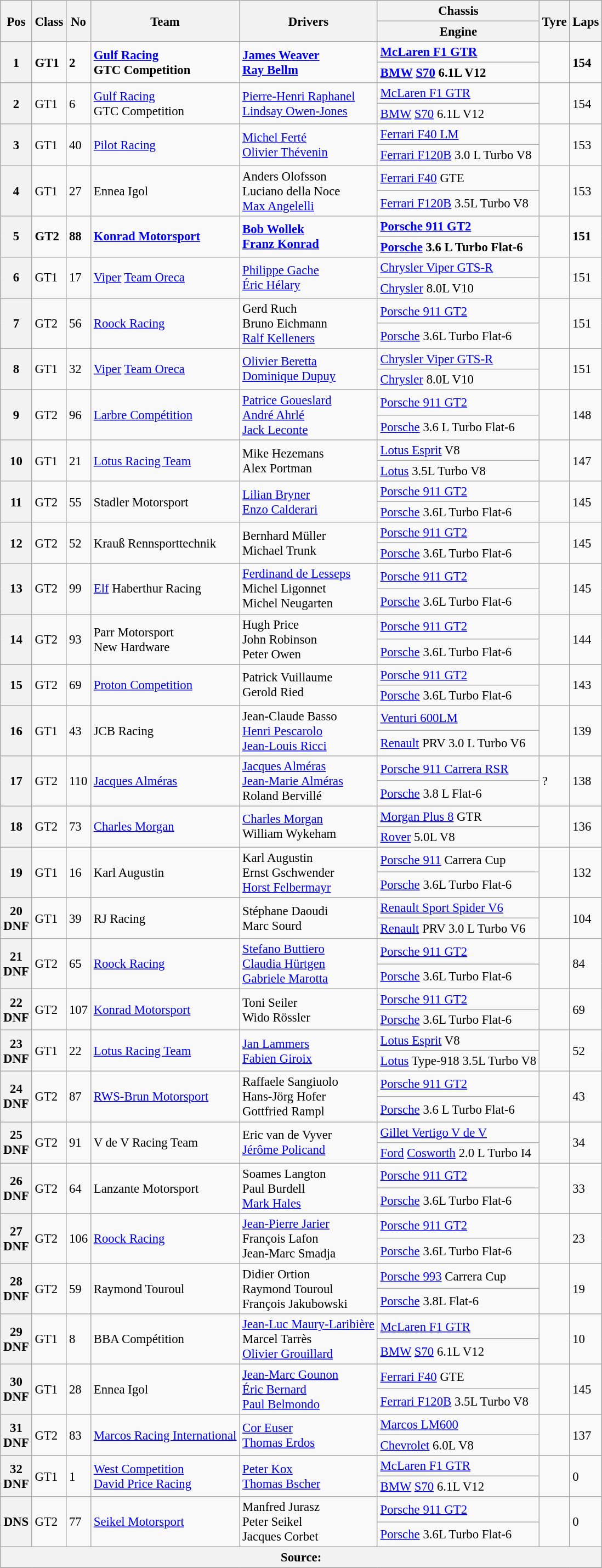<table class="wikitable" style="font-size: 95%;">
<tr>
<th rowspan=2>Pos</th>
<th rowspan=2>Class</th>
<th rowspan=2>No</th>
<th rowspan=2>Team</th>
<th rowspan=2>Drivers</th>
<th>Chassis</th>
<th rowspan=2>Tyre</th>
<th rowspan=2>Laps</th>
</tr>
<tr>
<th>Engine</th>
</tr>
<tr>
<th rowspan=2>1</th>
<td rowspan=2><strong>GT1</strong></td>
<td rowspan=2><strong>2</strong></td>
<td rowspan=2><strong> <a href='#'>Gulf Racing</a><br> GTC Competition</strong></td>
<td rowspan=2><strong> <a href='#'>James Weaver</a><br> <a href='#'>Ray Bellm</a></strong></td>
<td><strong><a href='#'>McLaren F1 GTR</a></strong></td>
<td rowspan=2></td>
<td rowspan=2><strong>154</strong></td>
</tr>
<tr>
<td><strong><a href='#'>BMW</a> <a href='#'>S70</a> 6.1L V12</strong></td>
</tr>
<tr>
<th rowspan=2>2</th>
<td rowspan=2>GT1</td>
<td rowspan=2>6</td>
<td rowspan=2> <a href='#'>Gulf Racing</a><br> GTC Competition</td>
<td rowspan=2> <a href='#'>Pierre-Henri Raphanel</a><br> <a href='#'>Lindsay Owen-Jones</a></td>
<td><a href='#'>McLaren F1 GTR</a></td>
<td rowspan=2></td>
<td rowspan=2>154</td>
</tr>
<tr>
<td><a href='#'>BMW</a> <a href='#'>S70</a> 6.1L V12</td>
</tr>
<tr>
<th rowspan=2>3</th>
<td rowspan=2>GT1</td>
<td rowspan=2>40</td>
<td rowspan=2> <a href='#'>Pilot Racing</a></td>
<td rowspan=2> <a href='#'>Michel Ferté</a><br> <a href='#'>Olivier Thévenin</a></td>
<td><a href='#'>Ferrari F40 LM</a></td>
<td rowspan=2></td>
<td rowspan=2>153</td>
</tr>
<tr>
<td><a href='#'>Ferrari F120B</a> 3.0 L Turbo V8</td>
</tr>
<tr>
<th rowspan=2>4</th>
<td rowspan=2>GT1</td>
<td rowspan=2>27</td>
<td rowspan=2> Ennea Igol</td>
<td rowspan=2> Anders Olofsson<br> Luciano della Noce<br> <a href='#'>Max Angelelli</a></td>
<td><a href='#'>Ferrari F40</a> GTE</td>
<td rowspan=2></td>
<td rowspan=2>153</td>
</tr>
<tr>
<td><a href='#'>Ferrari F120B</a> 3.5L Turbo V8</td>
</tr>
<tr>
<th rowspan=2>5</th>
<td rowspan=2><strong>GT2</strong></td>
<td rowspan=2><strong>88</strong></td>
<td rowspan=2><strong> <a href='#'>Konrad Motorsport</a></strong></td>
<td rowspan=2><strong> <a href='#'>Bob Wollek</a><br> <a href='#'>Franz Konrad</a></strong></td>
<td><strong><a href='#'>Porsche 911 GT2</a></strong></td>
<td rowspan=2></td>
<td rowspan=2><strong>151</strong></td>
</tr>
<tr>
<td><strong><a href='#'>Porsche</a> 3.6 L Turbo Flat-6</strong></td>
</tr>
<tr>
<th rowspan=2>6</th>
<td rowspan=2>GT1</td>
<td rowspan=2>17</td>
<td rowspan=2> <a href='#'>Viper</a> <a href='#'>Team Oreca</a></td>
<td rowspan=2> <a href='#'>Philippe Gache</a><br> <a href='#'>Éric Hélary</a></td>
<td><a href='#'>Chrysler Viper GTS-R</a></td>
<td rowspan=2></td>
<td rowspan=2>151</td>
</tr>
<tr>
<td><a href='#'>Chrysler</a> 8.0L V10</td>
</tr>
<tr>
<th rowspan=2>7</th>
<td rowspan=2>GT2</td>
<td rowspan=2>56</td>
<td rowspan=2> <a href='#'>Roock Racing</a></td>
<td rowspan=2> Gerd Ruch<br> Bruno Eichmann<br> <a href='#'>Ralf Kelleners</a></td>
<td><a href='#'>Porsche 911 GT2</a></td>
<td rowspan=2></td>
<td rowspan=2>151</td>
</tr>
<tr>
<td><a href='#'>Porsche</a> 3.6L Turbo Flat-6</td>
</tr>
<tr>
<th rowspan=2>8</th>
<td rowspan=2>GT1</td>
<td rowspan=2>32</td>
<td rowspan=2> <a href='#'>Viper</a> <a href='#'>Team Oreca</a></td>
<td rowspan=2> <a href='#'>Olivier Beretta</a><br> <a href='#'>Dominique Dupuy</a></td>
<td><a href='#'>Chrysler Viper GTS-R</a></td>
<td rowspan=2></td>
<td rowspan=2>151</td>
</tr>
<tr>
<td><a href='#'>Chrysler</a> 8.0L V10</td>
</tr>
<tr>
<th rowspan=2>9</th>
<td rowspan=2>GT2</td>
<td rowspan=2>96</td>
<td rowspan=2> <a href='#'>Larbre Compétition</a></td>
<td rowspan=2> <a href='#'>Patrice Goueslard</a><br> <a href='#'>André Ahrlé</a><br> <a href='#'>Jack Leconte</a></td>
<td><a href='#'>Porsche 911 GT2</a></td>
<td rowspan=2></td>
<td rowspan=2>148</td>
</tr>
<tr>
<td><a href='#'>Porsche</a> 3.6 L Turbo Flat-6</td>
</tr>
<tr>
<th rowspan=2>10</th>
<td rowspan=2>GT1</td>
<td rowspan=2>21</td>
<td rowspan=2> <a href='#'>Lotus Racing Team</a></td>
<td rowspan=2> Mike Hezemans<br> Alex Portman</td>
<td><a href='#'>Lotus Esprit</a> V8</td>
<td rowspan=2></td>
<td rowspan=2>147</td>
</tr>
<tr>
<td><a href='#'>Lotus</a> 3.5L Turbo V8</td>
</tr>
<tr>
<th rowspan=2>11</th>
<td rowspan=2>GT2</td>
<td rowspan=2>55</td>
<td rowspan=2> Stadler Motorsport</td>
<td rowspan=2> <a href='#'>Lilian Bryner</a><br> <a href='#'>Enzo Calderari</a></td>
<td><a href='#'>Porsche 911 GT2</a></td>
<td rowspan=2></td>
<td rowspan=2>145</td>
</tr>
<tr>
<td><a href='#'>Porsche</a> 3.6L Turbo Flat-6</td>
</tr>
<tr>
<th rowspan=2>12</th>
<td rowspan=2>GT2</td>
<td rowspan=2>52</td>
<td rowspan=2> Krauß Rennsporttechnik</td>
<td rowspan=2> Bernhard Müller<br> Michael Trunk</td>
<td><a href='#'>Porsche 911 GT2</a></td>
<td rowspan=2></td>
<td rowspan=2>145</td>
</tr>
<tr>
<td><a href='#'>Porsche</a> 3.6L Turbo Flat-6</td>
</tr>
<tr>
<th rowspan=2>13</th>
<td rowspan=2>GT2</td>
<td rowspan=2>99</td>
<td rowspan=2> <a href='#'>Elf</a> Haberthur Racing</td>
<td rowspan=2> <a href='#'>Ferdinand de Lesseps</a><br> Michel Ligonnet<br> Michel Neugarten</td>
<td><a href='#'>Porsche 911 GT2</a></td>
<td rowspan=2></td>
<td rowspan=2>145</td>
</tr>
<tr>
<td><a href='#'>Porsche</a> 3.6L Turbo Flat-6</td>
</tr>
<tr>
<th rowspan=2>14</th>
<td rowspan=2>GT2</td>
<td rowspan=2>93</td>
<td rowspan=2> Parr Motorsport<br> New Hardware</td>
<td rowspan=2> Hugh Price<br> John Robinson<br> Peter Owen</td>
<td><a href='#'>Porsche 911 GT2</a></td>
<td rowspan=2></td>
<td rowspan=2>144</td>
</tr>
<tr>
<td><a href='#'>Porsche</a> 3.6L Turbo Flat-6</td>
</tr>
<tr>
<th rowspan=2>15</th>
<td rowspan=2>GT2</td>
<td rowspan=2>69</td>
<td rowspan=2> <a href='#'>Proton Competition</a></td>
<td rowspan=2> Patrick Vuillaume<br> Gerold Ried</td>
<td><a href='#'>Porsche 911 GT2</a></td>
<td rowspan=2></td>
<td rowspan=2>143</td>
</tr>
<tr>
<td><a href='#'>Porsche</a> 3.6L Turbo Flat-6</td>
</tr>
<tr>
<th rowspan=2>16</th>
<td rowspan=2>GT1</td>
<td rowspan=2>43</td>
<td rowspan=2> JCB Racing</td>
<td rowspan=2> Jean-Claude Basso<br> <a href='#'>Henri Pescarolo</a><br> <a href='#'>Jean-Louis Ricci</a></td>
<td><a href='#'>Venturi 600LM</a></td>
<td rowspan=2></td>
<td rowspan=2>139</td>
</tr>
<tr>
<td><a href='#'>Renault</a> PRV 3.0 L Turbo V6</td>
</tr>
<tr>
<th rowspan=2>17</th>
<td rowspan=2>GT2</td>
<td rowspan=2>110</td>
<td rowspan=2> <a href='#'>Jacques Alméras</a></td>
<td rowspan=2> <a href='#'>Jacques Alméras</a><br> <a href='#'>Jean-Marie Alméras</a><br> Roland Bervillé</td>
<td><a href='#'>Porsche 911 Carrera RSR</a></td>
<td rowspan=2>?</td>
<td rowspan=2>138</td>
</tr>
<tr>
<td><a href='#'>Porsche</a> 3.8 L Flat-6</td>
</tr>
<tr>
<th rowspan=2>18</th>
<td rowspan=2>GT2</td>
<td rowspan=2>73</td>
<td rowspan=2> <a href='#'>Charles Morgan</a></td>
<td rowspan=2> <a href='#'>Charles Morgan</a><br> William Wykeham</td>
<td><a href='#'>Morgan Plus 8</a> GTR</td>
<td rowspan=2></td>
<td rowspan=2>136</td>
</tr>
<tr>
<td><a href='#'>Rover</a> 5.0L V8</td>
</tr>
<tr>
<th rowspan=2>19</th>
<td rowspan=2>GT1</td>
<td rowspan=2>16</td>
<td rowspan=2> Karl Augustin</td>
<td rowspan=2> Karl Augustin<br> Ernst Gschwender<br> <a href='#'>Horst Felbermayr</a></td>
<td><a href='#'>Porsche 911</a> Carrera Cup</td>
<td rowspan=2></td>
<td rowspan=2>132</td>
</tr>
<tr>
<td><a href='#'>Porsche</a> 3.6L Turbo Flat-6</td>
</tr>
<tr>
<th rowspan=2>20<br>DNF</th>
<td rowspan=2>GT1</td>
<td rowspan=2>39</td>
<td rowspan=2> RJ Racing</td>
<td rowspan=2> Stéphane Daoudi<br> Marc Sourd</td>
<td><a href='#'>Renault Sport Spider V6</a></td>
<td rowspan=2></td>
<td rowspan=2>104</td>
</tr>
<tr>
<td><a href='#'>Renault</a> PRV 3.0 L Turbo V6</td>
</tr>
<tr>
<th rowspan=2>21<br>DNF</th>
<td rowspan=2>GT2</td>
<td rowspan=2>65</td>
<td rowspan=2> <a href='#'>Roock Racing</a></td>
<td rowspan=2> <a href='#'>Stefano Buttiero</a><br> <a href='#'>Claudia Hürtgen</a><br> <a href='#'>Gabriele Marotta</a></td>
<td><a href='#'>Porsche 911 GT2</a></td>
<td rowspan=2></td>
<td rowspan=2>84</td>
</tr>
<tr>
<td><a href='#'>Porsche</a> 3.6L Turbo Flat-6</td>
</tr>
<tr>
<th rowspan=2>22<br>DNF</th>
<td rowspan=2>GT2</td>
<td rowspan=2>107</td>
<td rowspan=2> <a href='#'>Konrad Motorsport</a></td>
<td rowspan=2> Toni Seiler<br> Wido Rössler</td>
<td><a href='#'>Porsche 911 GT2</a></td>
<td rowspan=2></td>
<td rowspan=2>69</td>
</tr>
<tr>
<td><a href='#'>Porsche</a> 3.6L Turbo Flat-6</td>
</tr>
<tr>
<th rowspan=2>23<br>DNF</th>
<td rowspan=2>GT1</td>
<td rowspan=2>22</td>
<td rowspan=2> <a href='#'>Lotus Racing Team</a></td>
<td rowspan=2> <a href='#'>Jan Lammers</a><br> <a href='#'>Fabien Giroix</a></td>
<td><a href='#'>Lotus Esprit</a> V8</td>
<td rowspan=2></td>
<td rowspan=2>52</td>
</tr>
<tr>
<td><a href='#'>Lotus</a> Type-918 3.5L Turbo V8</td>
</tr>
<tr>
<th rowspan=2>24<br>DNF</th>
<td rowspan=2>GT2</td>
<td rowspan=2>87</td>
<td rowspan=2> <a href='#'>RWS-Brun Motorsport</a></td>
<td rowspan=2> Raffaele Sangiuolo<br> Hans-Jörg Hofer<br> Gottfried Rampl</td>
<td><a href='#'>Porsche 911 GT2</a></td>
<td rowspan=2></td>
<td rowspan=2>43</td>
</tr>
<tr>
<td><a href='#'>Porsche</a> 3.6 L Turbo Flat-6</td>
</tr>
<tr>
<th rowspan=2>25<br>DNF</th>
<td rowspan=2>GT2</td>
<td rowspan=2>91</td>
<td rowspan=2> V de V Racing Team</td>
<td rowspan=2> Eric van de Vyver<br> <a href='#'>Jérôme Policand</a></td>
<td><a href='#'>Gillet Vertigo V de V</a></td>
<td rowspan=2></td>
<td rowspan=2>34</td>
</tr>
<tr>
<td><a href='#'>Ford</a> <a href='#'>Cosworth</a> 2.0 L Turbo I4</td>
</tr>
<tr>
<th rowspan=2>26<br>DNF</th>
<td rowspan=2>GT2</td>
<td rowspan=2>64</td>
<td rowspan=2> Lanzante Motorsport</td>
<td rowspan=2> Soames Langton<br> Paul Burdell<br> <a href='#'>Mark Hales</a></td>
<td><a href='#'>Porsche 911 GT2</a></td>
<td rowspan=2></td>
<td rowspan=2>33</td>
</tr>
<tr>
<td><a href='#'>Porsche</a> 3.6L Turbo Flat-6</td>
</tr>
<tr>
<th rowspan=2>27<br>DNF</th>
<td rowspan=2>GT2</td>
<td rowspan=2>106</td>
<td rowspan=2> <a href='#'>Roock Racing</a></td>
<td rowspan=2> <a href='#'>Jean-Pierre Jarier</a><br> François Lafon<br> Jean-Marc Smadja</td>
<td><a href='#'>Porsche 911 GT2</a></td>
<td rowspan=2></td>
<td rowspan=2>23</td>
</tr>
<tr>
<td><a href='#'>Porsche</a> 3.6L Turbo Flat-6</td>
</tr>
<tr>
<th rowspan=2>28<br>DNF</th>
<td rowspan=2>GT2</td>
<td rowspan=2>59</td>
<td rowspan=2> Raymond Touroul</td>
<td rowspan=2> Didier Ortion<br> Raymond Touroul<br> François Jakubowski</td>
<td><a href='#'>Porsche 993</a> Carrera Cup</td>
<td rowspan=2></td>
<td rowspan=2>19</td>
</tr>
<tr>
<td><a href='#'>Porsche</a> 3.8L Flat-6</td>
</tr>
<tr>
<th rowspan=2>29<br>DNF</th>
<td rowspan=2>GT1</td>
<td rowspan=2>8</td>
<td rowspan=2> BBA Compétition</td>
<td rowspan=2> <a href='#'>Jean-Luc Maury-Laribière</a><br> Marcel Tarrès<br> <a href='#'>Olivier Grouillard</a></td>
<td><a href='#'>McLaren F1 GTR</a></td>
<td rowspan=2></td>
<td rowspan=2>10</td>
</tr>
<tr>
<td><a href='#'>BMW</a> <a href='#'>S70</a> 6.1L V12</td>
</tr>
<tr>
<th rowspan=2>30<br>DNF</th>
<td rowspan=2>GT1</td>
<td rowspan=2>28</td>
<td rowspan=2> Ennea Igol</td>
<td rowspan=2> <a href='#'>Jean-Marc Gounon</a><br> <a href='#'>Éric Bernard</a><br> <a href='#'>Paul Belmondo</a></td>
<td><a href='#'>Ferrari F40</a> GTE</td>
<td rowspan=2></td>
<td rowspan=2>145</td>
</tr>
<tr>
<td><a href='#'>Ferrari F120B</a> 3.5L Turbo V8</td>
</tr>
<tr>
<th rowspan=2>31<br>DNF</th>
<td rowspan=2>GT2</td>
<td rowspan=2>83</td>
<td rowspan=2> <a href='#'>Marcos Racing International</a></td>
<td rowspan=2> <a href='#'>Cor Euser</a><br> <a href='#'>Thomas Erdos</a></td>
<td><a href='#'>Marcos LM600</a></td>
<td rowspan=2></td>
<td rowspan=2>137</td>
</tr>
<tr>
<td><a href='#'>Chevrolet</a> 6.0L V8</td>
</tr>
<tr>
<th rowspan="2">32<br>DNF</th>
<td rowspan="2">GT1</td>
<td rowspan="2">1</td>
<td rowspan="2"> <a href='#'>West Competition</a><br> <a href='#'>David Price Racing</a></td>
<td rowspan="2"> <a href='#'>Peter Kox</a><br> <a href='#'>Thomas Bscher</a></td>
<td><a href='#'>McLaren F1 GTR</a></td>
<td rowspan="2"></td>
<td rowspan="2">0</td>
</tr>
<tr>
<td><a href='#'>BMW</a> <a href='#'>S70</a> 6.1L V12</td>
</tr>
<tr>
<th rowspan=2>DNS</th>
<td rowspan=2>GT2</td>
<td rowspan=2>77</td>
<td rowspan=2> <a href='#'>Seikel Motorsport</a></td>
<td rowspan=2> Manfred Jurasz<br> Peter Seikel<br> Jacques Corbet</td>
<td><a href='#'>Porsche 911 GT2</a></td>
<td rowspan=2></td>
<td rowspan=2>0</td>
</tr>
<tr>
<td><a href='#'>Porsche</a> 3.6L Turbo Flat-6</td>
</tr>
<tr>
<th colspan="8">Source:</th>
</tr>
<tr>
</tr>
</table>
